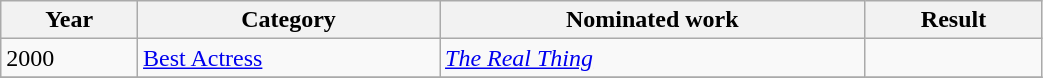<table class="wikitable plainrowheaders" style="width:55%">
<tr>
<th>Year</th>
<th>Category</th>
<th>Nominated work</th>
<th>Result</th>
</tr>
<tr>
<td>2000</td>
<td><a href='#'>Best Actress</a></td>
<td><em><a href='#'>The Real Thing</a></em></td>
<td></td>
</tr>
<tr>
</tr>
</table>
